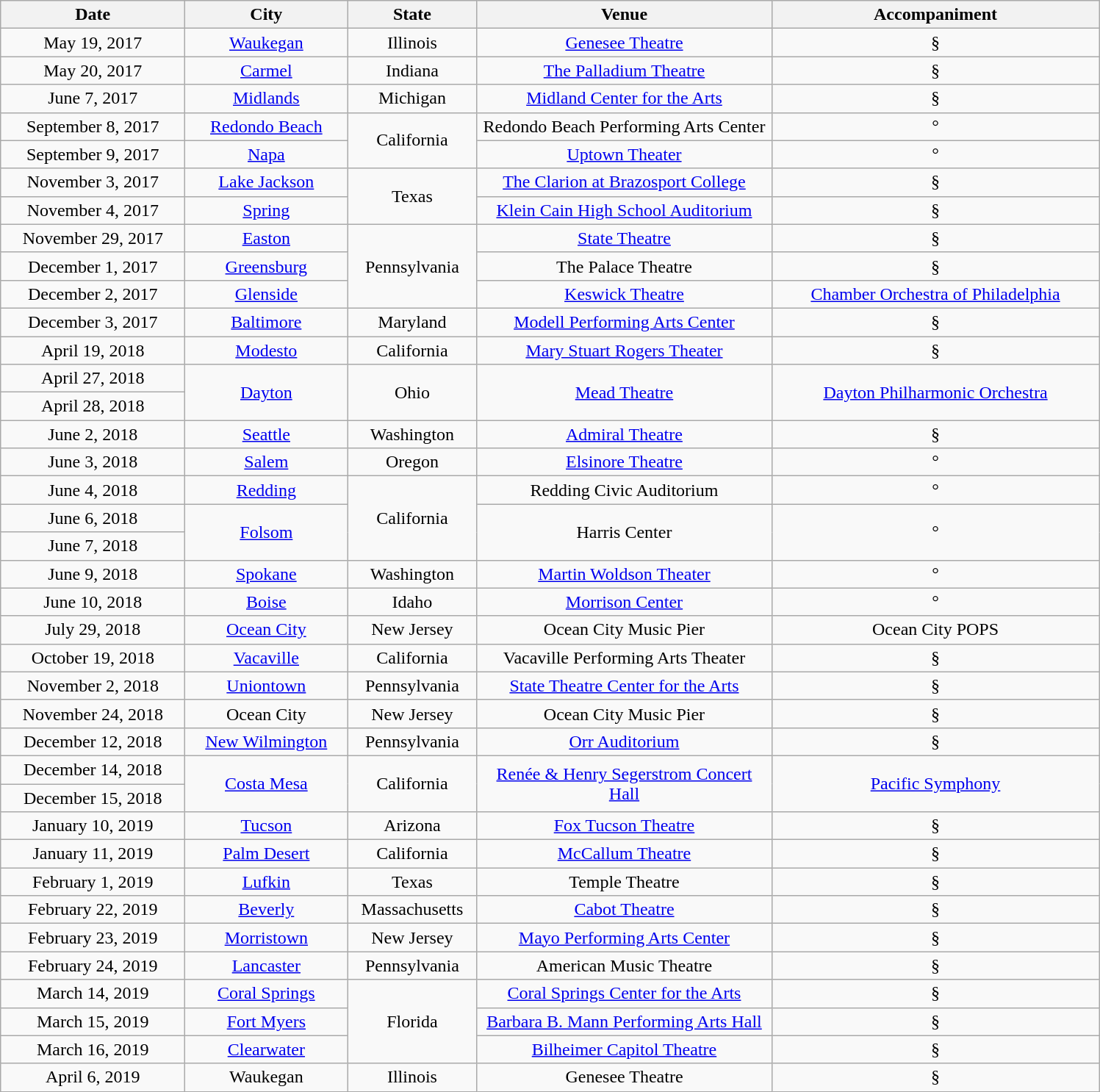<table class="wikitable" style="text-align:center;">
<tr>
<th style="width:160px;">Date</th>
<th style="width:140px;">City</th>
<th style="width:110px;">State</th>
<th style="width:260px;">Venue</th>
<th style="width:290px;">Accompaniment</th>
</tr>
<tr>
<td>May 19, 2017</td>
<td><a href='#'>Waukegan</a></td>
<td>Illinois</td>
<td><a href='#'>Genesee Theatre</a></td>
<td>§</td>
</tr>
<tr>
<td>May 20, 2017</td>
<td><a href='#'>Carmel</a></td>
<td>Indiana</td>
<td><a href='#'>The Palladium Theatre</a></td>
<td>§</td>
</tr>
<tr>
<td>June 7, 2017</td>
<td><a href='#'>Midlands</a></td>
<td>Michigan</td>
<td><a href='#'>Midland Center for the Arts</a></td>
<td>§</td>
</tr>
<tr>
<td>September 8, 2017</td>
<td><a href='#'>Redondo Beach</a></td>
<td rowspan="2">California</td>
<td>Redondo Beach Performing Arts Center</td>
<td>°</td>
</tr>
<tr>
<td>September 9, 2017</td>
<td><a href='#'>Napa</a></td>
<td><a href='#'>Uptown Theater</a></td>
<td>°</td>
</tr>
<tr>
<td>November 3, 2017</td>
<td><a href='#'>Lake Jackson</a></td>
<td rowspan="2">Texas</td>
<td><a href='#'>The Clarion at Brazosport College</a></td>
<td>§</td>
</tr>
<tr>
<td>November 4, 2017</td>
<td><a href='#'>Spring</a></td>
<td><a href='#'>Klein Cain High School Auditorium</a></td>
<td>§</td>
</tr>
<tr>
<td>November 29, 2017</td>
<td><a href='#'>Easton</a></td>
<td rowspan="3">Pennsylvania</td>
<td><a href='#'>State Theatre</a></td>
<td>§</td>
</tr>
<tr>
<td>December 1, 2017</td>
<td><a href='#'>Greensburg</a></td>
<td>The Palace Theatre</td>
<td>§</td>
</tr>
<tr>
<td>December 2, 2017</td>
<td><a href='#'>Glenside</a></td>
<td><a href='#'>Keswick Theatre</a></td>
<td><a href='#'>Chamber Orchestra of Philadelphia</a></td>
</tr>
<tr>
<td>December 3, 2017</td>
<td><a href='#'>Baltimore</a></td>
<td>Maryland</td>
<td><a href='#'>Modell Performing Arts Center</a></td>
<td>§</td>
</tr>
<tr>
<td>April 19, 2018</td>
<td><a href='#'>Modesto</a></td>
<td>California</td>
<td><a href='#'>Mary Stuart Rogers Theater</a></td>
<td>§</td>
</tr>
<tr>
<td>April 27, 2018</td>
<td rowspan="2"><a href='#'>Dayton</a></td>
<td rowspan="2">Ohio</td>
<td rowspan="2"><a href='#'>Mead Theatre</a></td>
<td rowspan="2"><a href='#'>Dayton Philharmonic Orchestra</a></td>
</tr>
<tr>
<td>April 28, 2018</td>
</tr>
<tr>
<td>June 2, 2018</td>
<td><a href='#'>Seattle</a></td>
<td>Washington</td>
<td><a href='#'>Admiral Theatre</a></td>
<td>§</td>
</tr>
<tr>
<td>June 3, 2018</td>
<td><a href='#'>Salem</a></td>
<td>Oregon</td>
<td><a href='#'>Elsinore Theatre</a></td>
<td>°</td>
</tr>
<tr>
<td>June 4, 2018</td>
<td><a href='#'>Redding</a></td>
<td rowspan="3">California</td>
<td>Redding Civic Auditorium</td>
<td>°</td>
</tr>
<tr>
<td>June 6, 2018</td>
<td rowspan="2"><a href='#'>Folsom</a></td>
<td rowspan="2">Harris Center</td>
<td rowspan="2">°</td>
</tr>
<tr>
<td>June 7, 2018</td>
</tr>
<tr>
<td>June 9, 2018</td>
<td><a href='#'>Spokane</a></td>
<td>Washington</td>
<td><a href='#'>Martin Woldson Theater</a></td>
<td>°</td>
</tr>
<tr>
<td>June 10, 2018</td>
<td><a href='#'>Boise</a></td>
<td>Idaho</td>
<td><a href='#'>Morrison Center</a></td>
<td>°</td>
</tr>
<tr>
<td>July 29, 2018</td>
<td><a href='#'>Ocean City</a></td>
<td>New Jersey</td>
<td>Ocean City Music Pier</td>
<td>Ocean City POPS</td>
</tr>
<tr>
<td>October 19, 2018</td>
<td><a href='#'>Vacaville</a></td>
<td>California</td>
<td>Vacaville Performing Arts Theater</td>
<td>§</td>
</tr>
<tr>
<td>November 2, 2018</td>
<td><a href='#'>Uniontown</a></td>
<td>Pennsylvania</td>
<td><a href='#'>State Theatre Center for the Arts</a></td>
<td>§</td>
</tr>
<tr>
<td>November 24, 2018</td>
<td>Ocean City</td>
<td>New Jersey</td>
<td>Ocean City Music Pier</td>
<td>§</td>
</tr>
<tr>
<td>December 12, 2018</td>
<td><a href='#'>New Wilmington</a></td>
<td>Pennsylvania</td>
<td><a href='#'>Orr Auditorium</a></td>
<td>§</td>
</tr>
<tr>
<td>December 14, 2018</td>
<td rowspan="2"><a href='#'>Costa Mesa</a></td>
<td rowspan="2">California</td>
<td rowspan="2"><a href='#'>Renée & Henry Segerstrom Concert Hall</a></td>
<td rowspan="2"><a href='#'>Pacific Symphony</a></td>
</tr>
<tr>
<td>December 15, 2018</td>
</tr>
<tr>
<td>January 10, 2019</td>
<td><a href='#'>Tucson</a></td>
<td>Arizona</td>
<td><a href='#'>Fox Tucson Theatre</a></td>
<td>§</td>
</tr>
<tr>
<td>January 11, 2019</td>
<td><a href='#'>Palm Desert</a></td>
<td>California</td>
<td><a href='#'>McCallum Theatre</a></td>
<td>§</td>
</tr>
<tr>
<td>February 1, 2019</td>
<td><a href='#'>Lufkin</a></td>
<td>Texas</td>
<td>Temple Theatre</td>
<td>§</td>
</tr>
<tr>
<td>February 22, 2019</td>
<td><a href='#'>Beverly</a></td>
<td>Massachusetts</td>
<td><a href='#'>Cabot Theatre</a></td>
<td>§</td>
</tr>
<tr>
<td>February 23, 2019</td>
<td><a href='#'>Morristown</a></td>
<td>New Jersey</td>
<td><a href='#'>Mayo Performing Arts Center</a></td>
<td>§</td>
</tr>
<tr>
<td>February 24, 2019</td>
<td><a href='#'>Lancaster</a></td>
<td>Pennsylvania</td>
<td>American Music Theatre</td>
<td>§</td>
</tr>
<tr>
<td>March 14, 2019</td>
<td><a href='#'>Coral Springs</a></td>
<td rowspan="3">Florida</td>
<td><a href='#'>Coral Springs Center for the Arts</a></td>
<td>§</td>
</tr>
<tr>
<td>March 15, 2019</td>
<td><a href='#'>Fort Myers</a></td>
<td><a href='#'>Barbara B. Mann Performing Arts Hall</a></td>
<td>§</td>
</tr>
<tr>
<td>March 16, 2019</td>
<td><a href='#'>Clearwater</a></td>
<td><a href='#'>Bilheimer Capitol Theatre</a></td>
<td>§</td>
</tr>
<tr>
<td>April 6, 2019</td>
<td>Waukegan</td>
<td>Illinois</td>
<td>Genesee Theatre</td>
<td>§</td>
</tr>
</table>
